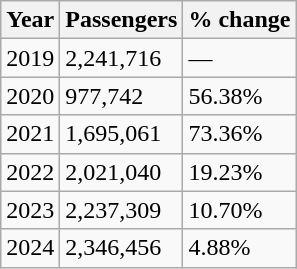<table class="wikitable">
<tr>
<th>Year</th>
<th>Passengers</th>
<th>% change</th>
</tr>
<tr>
<td>2019</td>
<td>2,241,716</td>
<td>—</td>
</tr>
<tr>
<td>2020</td>
<td>977,742</td>
<td>56.38%</td>
</tr>
<tr>
<td>2021</td>
<td>1,695,061</td>
<td>73.36%</td>
</tr>
<tr>
<td>2022</td>
<td>2,021,040</td>
<td>19.23%</td>
</tr>
<tr>
<td>2023</td>
<td>2,237,309</td>
<td>10.70%</td>
</tr>
<tr>
<td>2024</td>
<td>2,346,456</td>
<td>4.88%</td>
</tr>
</table>
